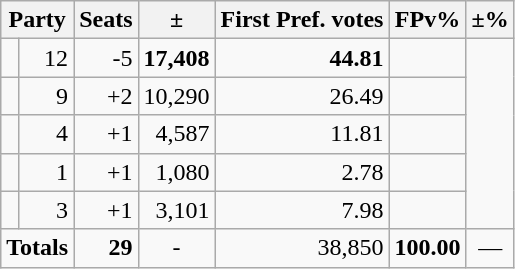<table class=wikitable>
<tr>
<th colspan=2 align=center>Party</th>
<th valign=top>Seats</th>
<th valign=top>±</th>
<th valign=top>First Pref. votes</th>
<th valign=top>FPv%</th>
<th valign=top>±%</th>
</tr>
<tr>
<td></td>
<td align=right>12</td>
<td align=right>-5</td>
<td align=right><strong>17,408</strong></td>
<td align=right><strong>44.81</strong></td>
<td align=right></td>
</tr>
<tr>
<td></td>
<td align=right>9</td>
<td align=right>+2</td>
<td align=right>10,290</td>
<td align=right>26.49</td>
<td align=right></td>
</tr>
<tr>
<td></td>
<td align=right>4</td>
<td align=right>+1</td>
<td align=right>4,587</td>
<td align=right>11.81</td>
<td align=right></td>
</tr>
<tr>
<td></td>
<td align=right>1</td>
<td align=right>+1</td>
<td align=right>1,080</td>
<td align=right>2.78</td>
<td align=right></td>
</tr>
<tr>
<td></td>
<td align=right>3</td>
<td align=right>+1</td>
<td align=right>3,101</td>
<td align=right>7.98</td>
<td align=right></td>
</tr>
<tr>
<td colspan=2 align=center><strong>Totals</strong></td>
<td align=right><strong>29</strong></td>
<td align=center>-</td>
<td align=right>38,850</td>
<td align=center><strong>100.00</strong></td>
<td align=center>—</td>
</tr>
</table>
